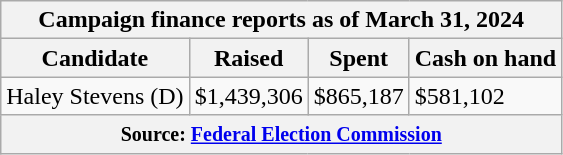<table class="wikitable sortable">
<tr>
<th colspan=4>Campaign finance reports as of March 31, 2024</th>
</tr>
<tr style="text-align:center;">
<th>Candidate</th>
<th>Raised</th>
<th>Spent</th>
<th>Cash on hand</th>
</tr>
<tr>
<td>Haley Stevens (D)</td>
<td>$1,439,306</td>
<td>$865,187</td>
<td>$581,102</td>
</tr>
<tr>
<th colspan="4"><small>Source: <a href='#'>Federal Election Commission</a></small></th>
</tr>
</table>
